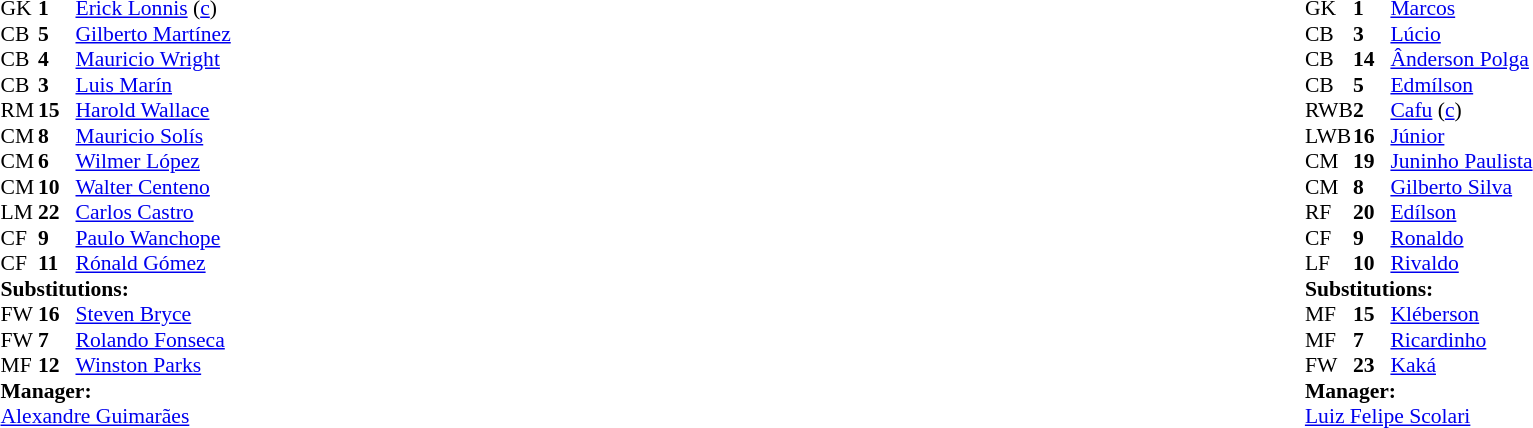<table width="100%">
<tr>
<td valign="top" width="50%"><br><table style="font-size: 90%" cellspacing="0" cellpadding="0">
<tr>
<th width="25"></th>
<th width="25"></th>
</tr>
<tr>
<td>GK</td>
<td><strong>1</strong></td>
<td><a href='#'>Erick Lonnis</a> (<a href='#'>c</a>)</td>
</tr>
<tr>
<td>CB</td>
<td><strong>5</strong></td>
<td><a href='#'>Gilberto Martínez</a></td>
<td></td>
<td></td>
</tr>
<tr>
<td>CB</td>
<td><strong>4</strong></td>
<td><a href='#'>Mauricio Wright</a></td>
</tr>
<tr>
<td>CB</td>
<td><strong>3</strong></td>
<td><a href='#'>Luis Marín</a></td>
</tr>
<tr>
<td>RM</td>
<td><strong>15</strong></td>
<td><a href='#'>Harold Wallace</a></td>
<td></td>
<td></td>
</tr>
<tr>
<td>CM</td>
<td><strong>8</strong></td>
<td><a href='#'>Mauricio Solís</a></td>
<td></td>
<td></td>
</tr>
<tr>
<td>CM</td>
<td><strong>6</strong></td>
<td><a href='#'>Wilmer López</a></td>
</tr>
<tr>
<td>CM</td>
<td><strong>10</strong></td>
<td><a href='#'>Walter Centeno</a></td>
</tr>
<tr>
<td>LM</td>
<td><strong>22</strong></td>
<td><a href='#'>Carlos Castro</a></td>
</tr>
<tr>
<td>CF</td>
<td><strong>9</strong></td>
<td><a href='#'>Paulo Wanchope</a></td>
</tr>
<tr>
<td>CF</td>
<td><strong>11</strong></td>
<td><a href='#'>Rónald Gómez</a></td>
</tr>
<tr>
<td colspan=3><strong>Substitutions:</strong></td>
</tr>
<tr>
<td>FW</td>
<td><strong>16</strong></td>
<td><a href='#'>Steven Bryce</a></td>
<td></td>
<td></td>
</tr>
<tr>
<td>FW</td>
<td><strong>7</strong></td>
<td><a href='#'>Rolando Fonseca</a></td>
<td></td>
<td></td>
</tr>
<tr>
<td>MF</td>
<td><strong>12</strong></td>
<td><a href='#'>Winston Parks</a></td>
<td></td>
<td></td>
</tr>
<tr>
<td colspan=3><strong>Manager:</strong></td>
</tr>
<tr>
<td colspan="4"><a href='#'>Alexandre Guimarães</a></td>
</tr>
</table>
</td>
<td></td>
<td valign="top" width="50%"><br><table style="font-size: 90%" cellspacing="0" cellpadding="0" align=center>
<tr>
<th width="25"></th>
<th width="25"></th>
</tr>
<tr>
<td>GK</td>
<td><strong>1</strong></td>
<td><a href='#'>Marcos</a></td>
</tr>
<tr>
<td>CB</td>
<td><strong>3</strong></td>
<td><a href='#'>Lúcio</a></td>
</tr>
<tr>
<td>CB</td>
<td><strong>14</strong></td>
<td><a href='#'>Ânderson Polga</a></td>
</tr>
<tr>
<td>CB</td>
<td><strong>5</strong></td>
<td><a href='#'>Edmílson</a></td>
</tr>
<tr>
<td>RWB</td>
<td><strong>2</strong></td>
<td><a href='#'>Cafu</a> (<a href='#'>c</a>)</td>
<td></td>
</tr>
<tr>
<td>LWB</td>
<td><strong>16</strong></td>
<td><a href='#'>Júnior</a></td>
</tr>
<tr>
<td>CM</td>
<td><strong>19</strong></td>
<td><a href='#'>Juninho Paulista</a></td>
<td></td>
<td></td>
</tr>
<tr>
<td>CM</td>
<td><strong>8</strong></td>
<td><a href='#'>Gilberto Silva</a></td>
</tr>
<tr>
<td>RF</td>
<td><strong>20</strong></td>
<td><a href='#'>Edílson</a></td>
<td></td>
<td></td>
</tr>
<tr>
<td>CF</td>
<td><strong>9</strong></td>
<td><a href='#'>Ronaldo</a></td>
</tr>
<tr>
<td>LF</td>
<td><strong>10</strong></td>
<td><a href='#'>Rivaldo</a></td>
<td></td>
<td></td>
</tr>
<tr>
<td colspan=3><strong>Substitutions:</strong></td>
</tr>
<tr>
<td>MF</td>
<td><strong>15</strong></td>
<td><a href='#'>Kléberson</a></td>
<td></td>
<td></td>
</tr>
<tr>
<td>MF</td>
<td><strong>7</strong></td>
<td><a href='#'>Ricardinho</a></td>
<td></td>
<td></td>
</tr>
<tr>
<td>FW</td>
<td><strong>23</strong></td>
<td><a href='#'>Kaká</a></td>
<td></td>
<td></td>
</tr>
<tr>
<td colspan=3><strong>Manager:</strong></td>
</tr>
<tr>
<td colspan="4"><a href='#'>Luiz Felipe Scolari</a></td>
</tr>
</table>
</td>
</tr>
</table>
